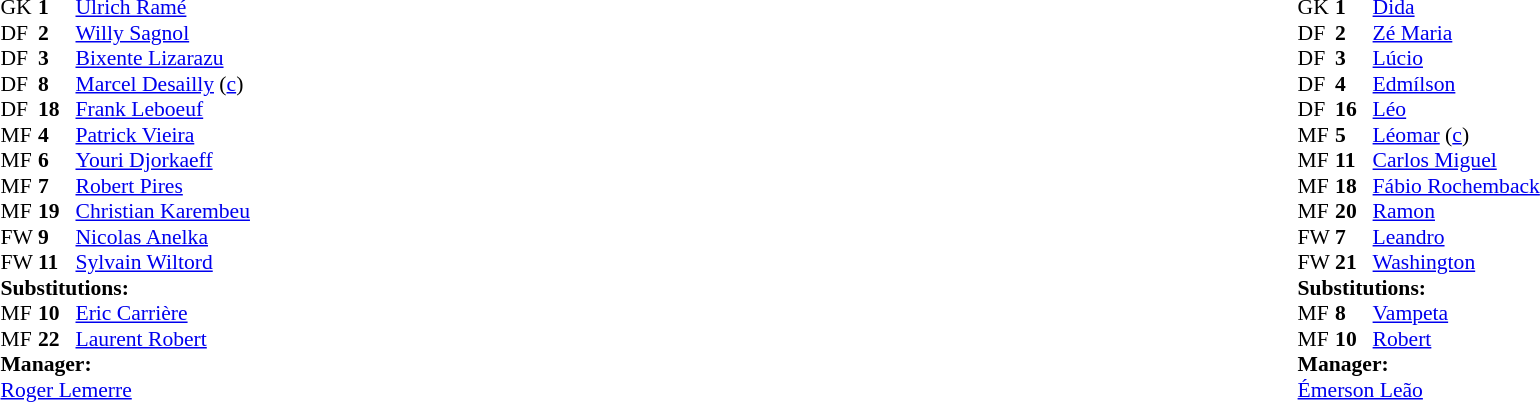<table width="100%">
<tr>
<td valign="top" width="50%"><br><table style="font-size: 90%" cellspacing="0" cellpadding="0">
<tr>
<th width=25></th>
<th width=25></th>
</tr>
<tr>
<td>GK</td>
<td><strong>1</strong></td>
<td><a href='#'>Ulrich Ramé</a></td>
</tr>
<tr>
<td>DF</td>
<td><strong>2</strong></td>
<td><a href='#'>Willy Sagnol</a></td>
<td></td>
</tr>
<tr>
<td>DF</td>
<td><strong>3</strong></td>
<td><a href='#'>Bixente Lizarazu</a></td>
</tr>
<tr>
<td>DF</td>
<td><strong>8</strong></td>
<td><a href='#'>Marcel Desailly</a> (<a href='#'>c</a>)</td>
</tr>
<tr>
<td>DF</td>
<td><strong>18</strong></td>
<td><a href='#'>Frank Leboeuf</a></td>
</tr>
<tr>
<td>MF</td>
<td><strong>4</strong></td>
<td><a href='#'>Patrick Vieira</a></td>
</tr>
<tr>
<td>MF</td>
<td><strong>6</strong></td>
<td><a href='#'>Youri Djorkaeff</a></td>
<td></td>
<td></td>
</tr>
<tr>
<td>MF</td>
<td><strong>7</strong></td>
<td><a href='#'>Robert Pires</a></td>
</tr>
<tr>
<td>MF</td>
<td><strong>19</strong></td>
<td><a href='#'>Christian Karembeu</a></td>
<td></td>
</tr>
<tr>
<td>FW</td>
<td><strong>9</strong></td>
<td><a href='#'>Nicolas Anelka</a></td>
</tr>
<tr>
<td>FW</td>
<td><strong>11</strong></td>
<td><a href='#'>Sylvain Wiltord</a></td>
<td></td>
<td></td>
</tr>
<tr>
<td colspan=3><strong>Substitutions:</strong></td>
</tr>
<tr>
<td>MF</td>
<td><strong>10</strong></td>
<td><a href='#'>Eric Carrière</a></td>
<td></td>
<td></td>
</tr>
<tr>
<td>MF</td>
<td><strong>22</strong></td>
<td><a href='#'>Laurent Robert</a></td>
<td></td>
<td></td>
</tr>
<tr>
<td colspan=3><strong>Manager:</strong></td>
</tr>
<tr>
<td colspan="4"><a href='#'>Roger Lemerre</a></td>
</tr>
</table>
</td>
<td valign="top"></td>
<td valign="top" width="50%"><br><table style="font-size: 90%" cellspacing="0" cellpadding="0" align="center">
<tr>
<th width=25></th>
<th width=25></th>
</tr>
<tr>
<td>GK</td>
<td><strong>1</strong></td>
<td><a href='#'>Dida</a></td>
</tr>
<tr>
<td>DF</td>
<td><strong>2</strong></td>
<td><a href='#'>Zé Maria</a></td>
<td></td>
</tr>
<tr>
<td>DF</td>
<td><strong>3</strong></td>
<td><a href='#'>Lúcio</a></td>
</tr>
<tr>
<td>DF</td>
<td><strong>4</strong></td>
<td><a href='#'>Edmílson</a></td>
</tr>
<tr>
<td>DF</td>
<td><strong>16</strong></td>
<td><a href='#'>Léo</a></td>
<td></td>
</tr>
<tr>
<td>MF</td>
<td><strong>5</strong></td>
<td><a href='#'>Léomar</a> (<a href='#'>c</a>)</td>
<td></td>
</tr>
<tr>
<td>MF</td>
<td><strong>11</strong></td>
<td><a href='#'>Carlos Miguel</a></td>
<td></td>
<td></td>
</tr>
<tr>
<td>MF</td>
<td><strong>18</strong></td>
<td><a href='#'>Fábio Rochemback</a></td>
</tr>
<tr>
<td>MF</td>
<td><strong>20</strong></td>
<td><a href='#'>Ramon</a></td>
</tr>
<tr>
<td>FW</td>
<td><strong>7</strong></td>
<td><a href='#'>Leandro</a></td>
<td></td>
<td></td>
</tr>
<tr>
<td>FW</td>
<td><strong>21</strong></td>
<td><a href='#'>Washington</a></td>
</tr>
<tr>
<td colspan=3><strong>Substitutions:</strong></td>
</tr>
<tr>
<td>MF</td>
<td><strong>8</strong></td>
<td><a href='#'>Vampeta</a></td>
<td></td>
<td></td>
</tr>
<tr>
<td>MF</td>
<td><strong>10</strong></td>
<td><a href='#'>Robert</a></td>
<td></td>
<td></td>
</tr>
<tr>
<td colspan=3><strong>Manager:</strong></td>
</tr>
<tr>
<td colspan="4"><a href='#'>Émerson Leão</a></td>
</tr>
</table>
</td>
</tr>
</table>
